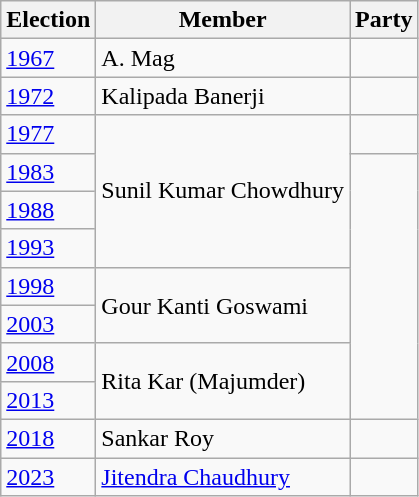<table class="wikitable sortable">
<tr>
<th>Election</th>
<th>Member</th>
<th colspan=2>Party</th>
</tr>
<tr>
<td><a href='#'>1967</a></td>
<td>A. Mag</td>
<td></td>
</tr>
<tr>
<td><a href='#'>1972</a></td>
<td>Kalipada Banerji</td>
</tr>
<tr>
<td><a href='#'>1977</a></td>
<td rowspan=4>Sunil Kumar Chowdhury</td>
<td></td>
</tr>
<tr>
<td><a href='#'>1983</a></td>
</tr>
<tr>
<td><a href='#'>1988</a></td>
</tr>
<tr>
<td><a href='#'>1993</a></td>
</tr>
<tr>
<td><a href='#'>1998</a></td>
<td rowspan=2>Gour Kanti Goswami</td>
</tr>
<tr>
<td><a href='#'>2003</a></td>
</tr>
<tr>
<td><a href='#'>2008</a></td>
<td rowspan=2>Rita Kar (Majumder)</td>
</tr>
<tr>
<td><a href='#'>2013</a></td>
</tr>
<tr>
<td><a href='#'>2018</a></td>
<td>Sankar Roy</td>
<td></td>
</tr>
<tr>
<td><a href='#'>2023</a></td>
<td><a href='#'>Jitendra Chaudhury</a></td>
<td></td>
</tr>
</table>
